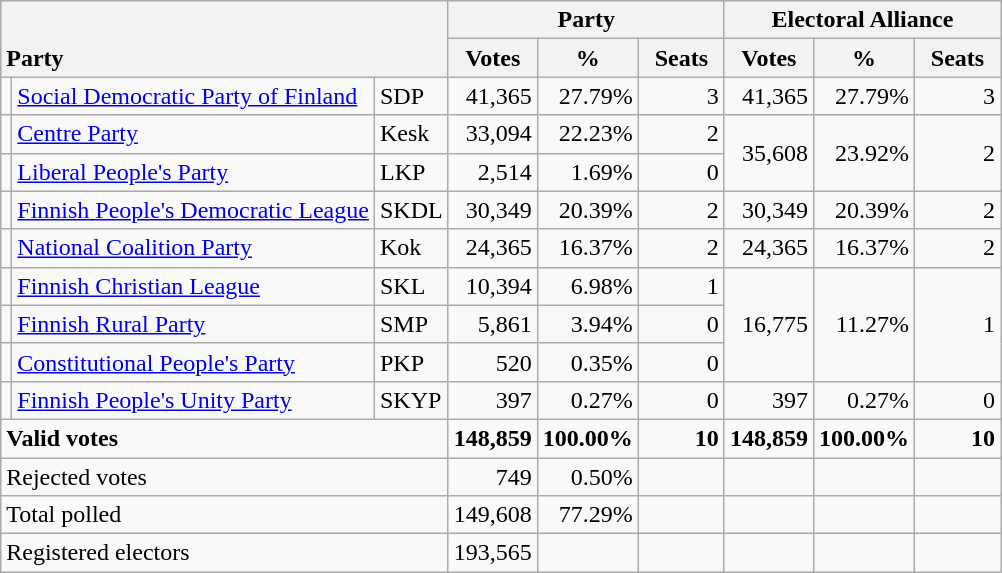<table class="wikitable" border="1" style="text-align:right;">
<tr>
<th style="text-align:left;" valign=bottom rowspan=2 colspan=3>Party</th>
<th colspan=3>Party</th>
<th colspan=3>Electoral Alliance</th>
</tr>
<tr>
<th align=center valign=bottom width="50">Votes</th>
<th align=center valign=bottom width="50">%</th>
<th align=center valign=bottom width="50">Seats</th>
<th align=center valign=bottom width="50">Votes</th>
<th align=center valign=bottom width="50">%</th>
<th align=center valign=bottom width="50">Seats</th>
</tr>
<tr>
<td></td>
<td align=left style="white-space: nowrap;"><a href='#'>Social Democratic Party of Finland</a></td>
<td align=left>SDP</td>
<td>41,365</td>
<td>27.79%</td>
<td>3</td>
<td>41,365</td>
<td>27.79%</td>
<td>3</td>
</tr>
<tr>
<td></td>
<td align=left><a href='#'>Centre Party</a></td>
<td align=left>Kesk</td>
<td>33,094</td>
<td>22.23%</td>
<td>2</td>
<td rowspan=2>35,608</td>
<td rowspan=2>23.92%</td>
<td rowspan=2>2</td>
</tr>
<tr>
<td></td>
<td align=left><a href='#'>Liberal People's Party</a></td>
<td align=left>LKP</td>
<td>2,514</td>
<td>1.69%</td>
<td>0</td>
</tr>
<tr>
<td></td>
<td align=left><a href='#'>Finnish People's Democratic League</a></td>
<td align=left>SKDL</td>
<td>30,349</td>
<td>20.39%</td>
<td>2</td>
<td>30,349</td>
<td>20.39%</td>
<td>2</td>
</tr>
<tr>
<td></td>
<td align=left><a href='#'>National Coalition Party</a></td>
<td align=left>Kok</td>
<td>24,365</td>
<td>16.37%</td>
<td>2</td>
<td>24,365</td>
<td>16.37%</td>
<td>2</td>
</tr>
<tr>
<td></td>
<td align=left><a href='#'>Finnish Christian League</a></td>
<td align=left>SKL</td>
<td>10,394</td>
<td>6.98%</td>
<td>1</td>
<td rowspan=3>16,775</td>
<td rowspan=3>11.27%</td>
<td rowspan=3>1</td>
</tr>
<tr>
<td></td>
<td align=left><a href='#'>Finnish Rural Party</a></td>
<td align=left>SMP</td>
<td>5,861</td>
<td>3.94%</td>
<td>0</td>
</tr>
<tr>
<td></td>
<td align=left><a href='#'>Constitutional People's Party</a></td>
<td align=left>PKP</td>
<td>520</td>
<td>0.35%</td>
<td>0</td>
</tr>
<tr>
<td></td>
<td align=left><a href='#'>Finnish People's Unity Party</a></td>
<td align=left>SKYP</td>
<td>397</td>
<td>0.27%</td>
<td>0</td>
<td>397</td>
<td>0.27%</td>
<td>0</td>
</tr>
<tr style="font-weight:bold">
<td align=left colspan=3>Valid votes</td>
<td>148,859</td>
<td>100.00%</td>
<td>10</td>
<td>148,859</td>
<td>100.00%</td>
<td>10</td>
</tr>
<tr>
<td align=left colspan=3>Rejected votes</td>
<td>749</td>
<td>0.50%</td>
<td></td>
<td></td>
<td></td>
<td></td>
</tr>
<tr>
<td align=left colspan=3>Total polled</td>
<td>149,608</td>
<td>77.29%</td>
<td></td>
<td></td>
<td></td>
<td></td>
</tr>
<tr>
<td align=left colspan=3>Registered electors</td>
<td>193,565</td>
<td></td>
<td></td>
<td></td>
<td></td>
<td></td>
</tr>
</table>
